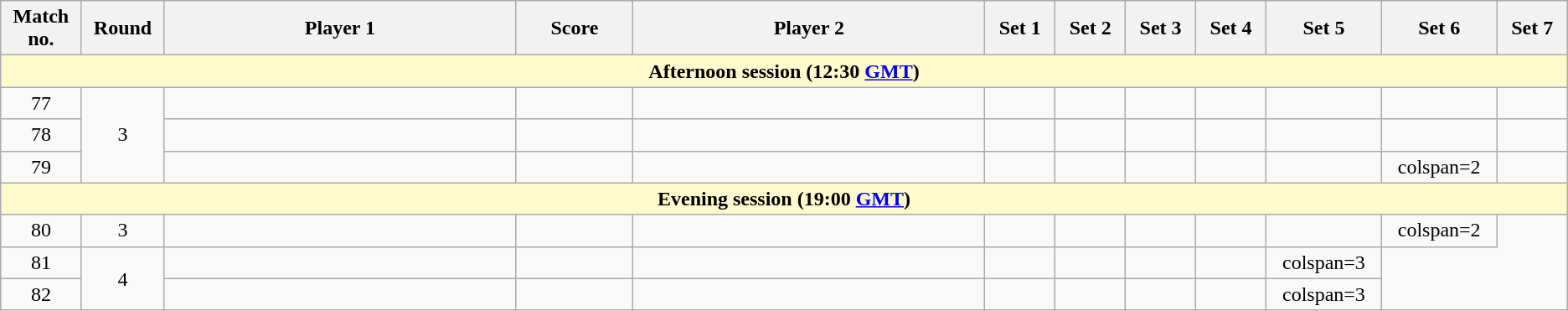<table class="wikitable">
<tr>
<th width="2%">Match no.</th>
<th width="2%">Round</th>
<th width="15%">Player 1</th>
<th width="5%">Score</th>
<th width="15%">Player 2</th>
<th width="3%">Set 1</th>
<th width="3%">Set 2</th>
<th width="3%">Set 3</th>
<th width="3%">Set 4</th>
<th width="3%">Set 5</th>
<th width="3%">Set 6</th>
<th width="3%">Set 7</th>
</tr>
<tr>
<td colspan="12" style="text-align:center; background-color:#FFFACD"><strong>Afternoon session (12:30 <a href='#'>GMT</a>)</strong></td>
</tr>
<tr style=text-align:center;">
<td>77</td>
<td rowspan=3>3</td>
<td></td>
<td></td>
<td></td>
<td></td>
<td></td>
<td></td>
<td></td>
<td></td>
<td></td>
<td></td>
</tr>
<tr style=text-align:center;">
<td>78</td>
<td></td>
<td></td>
<td></td>
<td></td>
<td></td>
<td></td>
<td></td>
<td></td>
<td></td>
<td></td>
</tr>
<tr style=text-align:center;">
<td>79</td>
<td></td>
<td></td>
<td></td>
<td></td>
<td></td>
<td></td>
<td></td>
<td></td>
<td>colspan=2</td>
</tr>
<tr>
<td colspan="12" style="text-align:center; background-color:#FFFACD"><strong>Evening session (19:00 <a href='#'>GMT</a>)</strong></td>
</tr>
<tr style=text-align:center;">
<td>80</td>
<td>3</td>
<td></td>
<td></td>
<td></td>
<td></td>
<td></td>
<td></td>
<td></td>
<td></td>
<td>colspan=2</td>
</tr>
<tr style=text-align:center;">
<td>81</td>
<td rowspan=2>4</td>
<td></td>
<td></td>
<td></td>
<td></td>
<td></td>
<td></td>
<td></td>
<td>colspan=3</td>
</tr>
<tr style=text-align:center;">
<td>82</td>
<td></td>
<td></td>
<td></td>
<td></td>
<td></td>
<td></td>
<td></td>
<td>colspan=3</td>
</tr>
</table>
